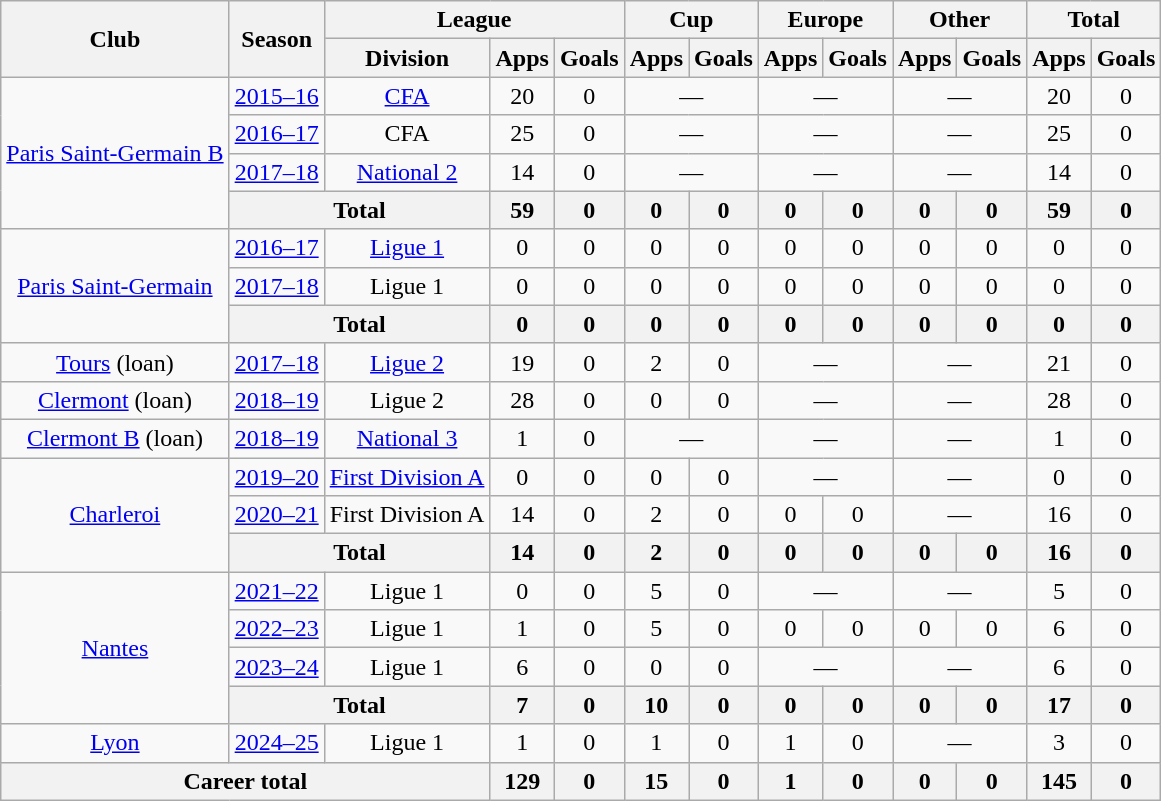<table class="wikitable" style="text-align: center;">
<tr>
<th rowspan="2">Club</th>
<th rowspan="2">Season</th>
<th colspan="3">League</th>
<th colspan="2">Cup</th>
<th colspan="2">Europe</th>
<th colspan="2">Other</th>
<th colspan="2">Total</th>
</tr>
<tr>
<th>Division</th>
<th>Apps</th>
<th>Goals</th>
<th>Apps</th>
<th>Goals</th>
<th>Apps</th>
<th>Goals</th>
<th>Apps</th>
<th>Goals</th>
<th>Apps</th>
<th>Goals</th>
</tr>
<tr>
<td rowspan="4"><a href='#'>Paris Saint-Germain B</a></td>
<td><a href='#'>2015–16</a></td>
<td><a href='#'>CFA</a></td>
<td>20</td>
<td>0</td>
<td colspan="2">—</td>
<td colspan="2">—</td>
<td colspan="2">—</td>
<td>20</td>
<td>0</td>
</tr>
<tr>
<td><a href='#'>2016–17</a></td>
<td>CFA</td>
<td>25</td>
<td>0</td>
<td colspan="2">—</td>
<td colspan="2">—</td>
<td colspan="2">—</td>
<td>25</td>
<td>0</td>
</tr>
<tr>
<td><a href='#'>2017–18</a></td>
<td><a href='#'>National 2</a></td>
<td>14</td>
<td>0</td>
<td colspan="2">—</td>
<td colspan="2">—</td>
<td colspan="2">—</td>
<td>14</td>
<td>0</td>
</tr>
<tr>
<th colspan="2">Total</th>
<th>59</th>
<th>0</th>
<th>0</th>
<th>0</th>
<th>0</th>
<th>0</th>
<th>0</th>
<th>0</th>
<th>59</th>
<th>0</th>
</tr>
<tr>
<td rowspan="3"><a href='#'>Paris Saint-Germain</a></td>
<td><a href='#'>2016–17</a></td>
<td><a href='#'>Ligue 1</a></td>
<td>0</td>
<td>0</td>
<td>0</td>
<td>0</td>
<td>0</td>
<td>0</td>
<td>0</td>
<td>0</td>
<td>0</td>
<td>0</td>
</tr>
<tr>
<td><a href='#'>2017–18</a></td>
<td>Ligue 1</td>
<td>0</td>
<td>0</td>
<td>0</td>
<td>0</td>
<td>0</td>
<td>0</td>
<td>0</td>
<td>0</td>
<td>0</td>
<td>0</td>
</tr>
<tr>
<th colspan="2">Total</th>
<th>0</th>
<th>0</th>
<th>0</th>
<th>0</th>
<th>0</th>
<th>0</th>
<th>0</th>
<th>0</th>
<th>0</th>
<th>0</th>
</tr>
<tr>
<td><a href='#'>Tours</a> (loan)</td>
<td><a href='#'>2017–18</a></td>
<td><a href='#'>Ligue 2</a></td>
<td>19</td>
<td>0</td>
<td>2</td>
<td>0</td>
<td colspan="2">—</td>
<td colspan="2">—</td>
<td>21</td>
<td>0</td>
</tr>
<tr>
<td><a href='#'>Clermont</a> (loan)</td>
<td><a href='#'>2018–19</a></td>
<td>Ligue 2</td>
<td>28</td>
<td>0</td>
<td>0</td>
<td>0</td>
<td colspan="2">—</td>
<td colspan="2">—</td>
<td>28</td>
<td>0</td>
</tr>
<tr>
<td><a href='#'>Clermont B</a> (loan)</td>
<td><a href='#'>2018–19</a></td>
<td><a href='#'>National 3</a></td>
<td>1</td>
<td>0</td>
<td colspan="2">—</td>
<td colspan="2">—</td>
<td colspan="2">—</td>
<td>1</td>
<td>0</td>
</tr>
<tr>
<td rowspan="3"><a href='#'>Charleroi</a></td>
<td><a href='#'>2019–20</a></td>
<td><a href='#'>First Division A</a></td>
<td>0</td>
<td>0</td>
<td>0</td>
<td>0</td>
<td colspan="2">—</td>
<td colspan="2">—</td>
<td>0</td>
<td>0</td>
</tr>
<tr>
<td><a href='#'>2020–21</a></td>
<td>First Division A</td>
<td>14</td>
<td>0</td>
<td>2</td>
<td>0</td>
<td>0</td>
<td>0</td>
<td colspan="2">—</td>
<td>16</td>
<td>0</td>
</tr>
<tr>
<th colspan="2">Total</th>
<th>14</th>
<th>0</th>
<th>2</th>
<th>0</th>
<th>0</th>
<th>0</th>
<th>0</th>
<th>0</th>
<th>16</th>
<th>0</th>
</tr>
<tr>
<td rowspan="4"><a href='#'>Nantes</a></td>
<td><a href='#'>2021–22</a></td>
<td>Ligue 1</td>
<td>0</td>
<td>0</td>
<td>5</td>
<td>0</td>
<td colspan="2">—</td>
<td colspan="2">—</td>
<td>5</td>
<td>0</td>
</tr>
<tr>
<td><a href='#'>2022–23</a></td>
<td>Ligue 1</td>
<td>1</td>
<td>0</td>
<td>5</td>
<td>0</td>
<td>0</td>
<td>0</td>
<td>0</td>
<td>0</td>
<td>6</td>
<td>0</td>
</tr>
<tr>
<td><a href='#'>2023–24</a></td>
<td>Ligue 1</td>
<td>6</td>
<td>0</td>
<td>0</td>
<td>0</td>
<td colspan="2">—</td>
<td colspan="2">—</td>
<td>6</td>
<td>0</td>
</tr>
<tr>
<th colspan="2">Total</th>
<th>7</th>
<th>0</th>
<th>10</th>
<th>0</th>
<th>0</th>
<th>0</th>
<th>0</th>
<th>0</th>
<th>17</th>
<th>0</th>
</tr>
<tr>
<td><a href='#'>Lyon</a></td>
<td><a href='#'>2024–25</a></td>
<td>Ligue 1</td>
<td>1</td>
<td>0</td>
<td>1</td>
<td>0</td>
<td>1</td>
<td>0</td>
<td colspan="2">—</td>
<td>3</td>
<td>0</td>
</tr>
<tr>
<th colspan="3">Career total</th>
<th>129</th>
<th>0</th>
<th>15</th>
<th>0</th>
<th>1</th>
<th>0</th>
<th>0</th>
<th>0</th>
<th>145</th>
<th>0</th>
</tr>
</table>
